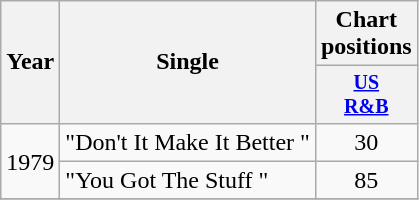<table class="wikitable" style="text-align:center;">
<tr>
<th rowspan="2">Year</th>
<th rowspan="2">Single</th>
<th colspan="3">Chart positions</th>
</tr>
<tr style="font-size:smaller;">
<th width="40"><a href='#'>US<br>R&B</a></th>
</tr>
<tr>
<td rowspan="2">1979</td>
<td align="left">"Don't It Make It Better "</td>
<td>30</td>
</tr>
<tr>
<td align="left">"You Got The Stuff "</td>
<td>85</td>
</tr>
<tr>
</tr>
</table>
